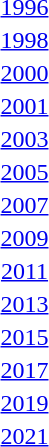<table>
<tr>
<td align=center><a href='#'>1996</a></td>
<td></td>
<td></td>
<td></td>
</tr>
<tr>
<td align=center><a href='#'>1998</a></td>
<td></td>
<td></td>
<td></td>
</tr>
<tr>
<td align=center><a href='#'>2000</a></td>
<td></td>
<td></td>
<td></td>
</tr>
<tr>
<td align=center><a href='#'>2001</a></td>
<td></td>
<td></td>
<td></td>
</tr>
<tr>
<td align=center><a href='#'>2003</a></td>
<td></td>
<td></td>
<td></td>
</tr>
<tr>
<td align=center><a href='#'>2005</a></td>
<td></td>
<td></td>
<td></td>
</tr>
<tr>
<td align=center><a href='#'>2007</a></td>
<td></td>
<td></td>
<td></td>
</tr>
<tr>
<td align=center><a href='#'>2009</a></td>
<td></td>
<td></td>
<td></td>
</tr>
<tr>
<td align=center><a href='#'>2011</a></td>
<td></td>
<td></td>
<td></td>
</tr>
<tr>
<td align=center><a href='#'>2013</a></td>
<td></td>
<td></td>
<td></td>
</tr>
<tr>
<td align=center><a href='#'>2015</a></td>
<td></td>
<td></td>
<td></td>
</tr>
<tr>
<td align=center><a href='#'>2017</a></td>
<td></td>
<td></td>
<td></td>
</tr>
<tr>
<td align=center><a href='#'>2019</a></td>
<td></td>
<td></td>
<td></td>
</tr>
<tr>
<td align=center><a href='#'>2021</a></td>
<td></td>
<td></td>
<td></td>
</tr>
</table>
